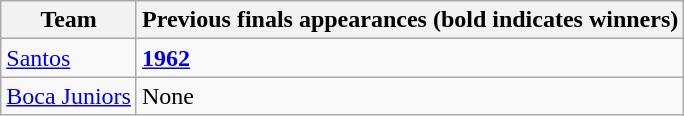<table class="wikitable">
<tr>
<th>Team</th>
<th>Previous finals appearances (bold indicates winners)</th>
</tr>
<tr>
<td> <a href='#'>Santos</a></td>
<td><strong><a href='#'>1962</a></strong></td>
</tr>
<tr>
<td> <a href='#'>Boca Juniors</a></td>
<td>None</td>
</tr>
</table>
